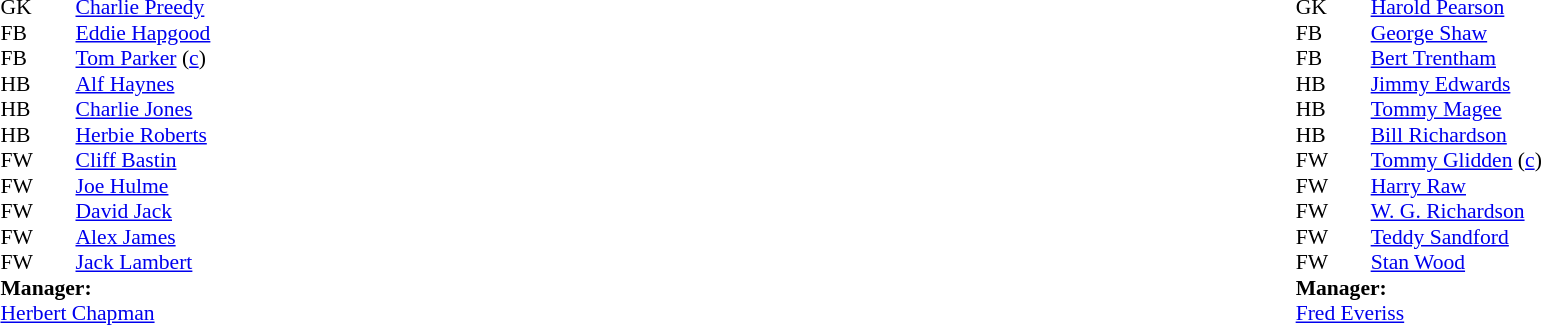<table width="100%">
<tr>
<td valign="top" width="50%"><br><table style="font-size: 90%" cellspacing="0" cellpadding="0">
<tr>
<td colspan="4"></td>
</tr>
<tr>
<th width="25"></th>
<th width="25"></th>
</tr>
<tr>
<td>GK</td>
<td></td>
<td> <a href='#'>Charlie Preedy</a></td>
</tr>
<tr>
<td>FB</td>
<td></td>
<td> <a href='#'>Eddie Hapgood</a></td>
</tr>
<tr>
<td>FB</td>
<td></td>
<td> <a href='#'>Tom Parker</a> (<a href='#'>c</a>)</td>
</tr>
<tr>
<td>HB</td>
<td></td>
<td> <a href='#'>Alf Haynes</a></td>
</tr>
<tr>
<td>HB</td>
<td></td>
<td> <a href='#'>Charlie Jones</a></td>
</tr>
<tr>
<td>HB</td>
<td></td>
<td> <a href='#'>Herbie Roberts</a></td>
</tr>
<tr>
<td>FW</td>
<td></td>
<td> <a href='#'>Cliff Bastin</a></td>
</tr>
<tr>
<td>FW</td>
<td></td>
<td> <a href='#'>Joe Hulme</a></td>
</tr>
<tr>
<td>FW</td>
<td></td>
<td> <a href='#'>David Jack</a></td>
</tr>
<tr>
<td>FW</td>
<td></td>
<td> <a href='#'>Alex James</a></td>
</tr>
<tr>
<td>FW</td>
<td></td>
<td> <a href='#'>Jack Lambert</a></td>
</tr>
<tr>
<td colspan=4><strong>Manager:</strong></td>
</tr>
<tr>
<td colspan="4"> <a href='#'>Herbert Chapman</a></td>
</tr>
</table>
</td>
<td valign="top"></td>
<td valign="top" width="50%"><br><table style="font-size: 90%" cellspacing="0" cellpadding="0" align=center>
<tr>
<td colspan="4"></td>
</tr>
<tr>
<th width="25"></th>
<th width="25"></th>
</tr>
<tr>
<td>GK</td>
<td></td>
<td> <a href='#'>Harold Pearson</a></td>
</tr>
<tr>
<td>FB</td>
<td></td>
<td> <a href='#'>George Shaw</a></td>
</tr>
<tr>
<td>FB</td>
<td></td>
<td> <a href='#'>Bert Trentham</a></td>
</tr>
<tr>
<td>HB</td>
<td></td>
<td> <a href='#'>Jimmy Edwards</a></td>
</tr>
<tr>
<td>HB</td>
<td></td>
<td> <a href='#'>Tommy Magee</a></td>
</tr>
<tr>
<td>HB</td>
<td></td>
<td> <a href='#'>Bill Richardson</a></td>
</tr>
<tr>
<td>FW</td>
<td></td>
<td> <a href='#'>Tommy Glidden</a> (<a href='#'>c</a>)</td>
</tr>
<tr>
<td>FW</td>
<td></td>
<td> <a href='#'>Harry Raw</a></td>
</tr>
<tr>
<td>FW</td>
<td></td>
<td> <a href='#'>W. G. Richardson</a></td>
</tr>
<tr>
<td>FW</td>
<td></td>
<td> <a href='#'>Teddy Sandford</a></td>
</tr>
<tr>
<td>FW</td>
<td></td>
<td> <a href='#'>Stan Wood</a></td>
</tr>
<tr>
<td colspan=4><strong>Manager:</strong></td>
</tr>
<tr>
<td colspan="4"> <a href='#'>Fred Everiss</a></td>
</tr>
<tr>
</tr>
</table>
</td>
</tr>
</table>
